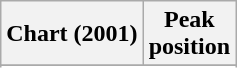<table class="wikitable">
<tr>
<th>Chart (2001)</th>
<th>Peak<br>position</th>
</tr>
<tr>
</tr>
<tr>
</tr>
<tr>
</tr>
<tr>
</tr>
<tr>
</tr>
</table>
